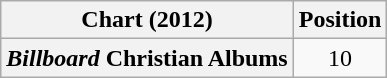<table class="wikitable sortable plainrowheaders">
<tr>
<th scope="col">Chart (2012)</th>
<th scope="col">Position</th>
</tr>
<tr>
<th scope="row"><em>Billboard</em> Christian Albums</th>
<td align="center">10</td>
</tr>
</table>
